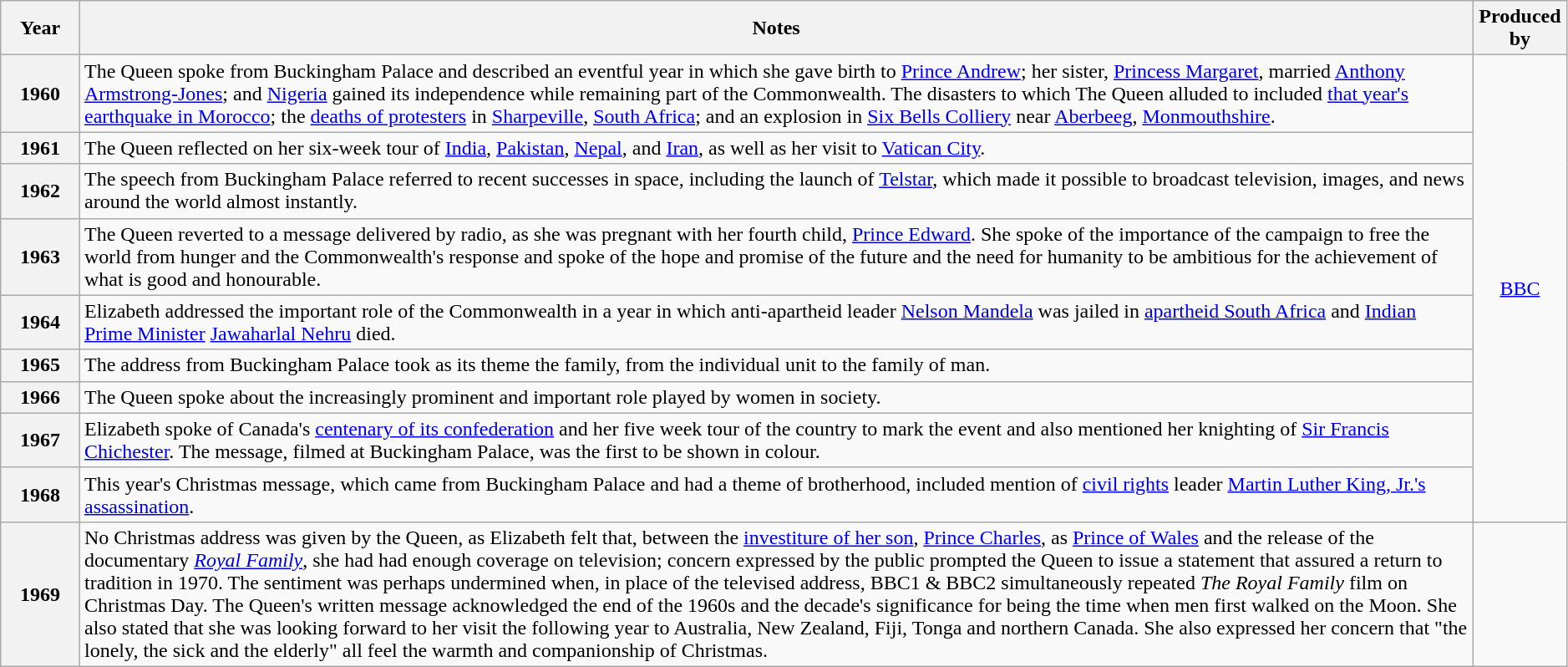<table class="wikitable plainrowheaders" style="width:99%;">
<tr>
<th scope="col" style="width:5%;">Year</th>
<th scope="col" style="width:88%;">Notes</th>
<th scope="col" style="width:6%;">Produced<br>by</th>
</tr>
<tr>
<th scope="row">1960</th>
<td>The Queen spoke from Buckingham Palace and described an eventful year in which she gave birth to <a href='#'>Prince Andrew</a>; her sister, <a href='#'>Princess Margaret</a>, married <a href='#'>Anthony Armstrong-Jones</a>; and <a href='#'>Nigeria</a> gained its independence while remaining part of the Commonwealth. The disasters to which The Queen alluded to included <a href='#'>that year's earthquake in Morocco</a>; the <a href='#'>deaths of protesters</a> in <a href='#'>Sharpeville</a>, <a href='#'>South Africa</a>; and an explosion in <a href='#'>Six Bells Colliery</a> near <a href='#'>Aberbeeg</a>, <a href='#'>Monmouthshire</a>.</td>
<td style="text-align: center;" rowspan="9"><a href='#'>BBC</a></td>
</tr>
<tr>
<th scope="row">1961</th>
<td>The Queen reflected on her six-week tour of <a href='#'>India</a>, <a href='#'>Pakistan</a>, <a href='#'>Nepal</a>, and <a href='#'>Iran</a>, as well as her visit to <a href='#'>Vatican City</a>.</td>
</tr>
<tr>
<th scope="row">1962</th>
<td>The speech from Buckingham Palace referred to recent successes in space, including the launch of <a href='#'>Telstar</a>, which made it possible to broadcast television, images, and news around the world almost instantly.</td>
</tr>
<tr>
<th scope="row">1963</th>
<td>The Queen reverted to a message delivered by radio, as she was pregnant with her fourth child, <a href='#'>Prince Edward</a>. She spoke of the importance of the campaign to free the world from hunger and the Commonwealth's response and spoke of the hope and promise of the future and the need for humanity to be ambitious for the achievement of what is good and honourable.</td>
</tr>
<tr>
<th scope="row">1964</th>
<td>Elizabeth addressed the important role of the Commonwealth in a year in which anti-apartheid leader <a href='#'>Nelson Mandela</a> was jailed in <a href='#'>apartheid South Africa</a> and <a href='#'>Indian Prime Minister</a> <a href='#'>Jawaharlal Nehru</a> died.</td>
</tr>
<tr>
<th scope="row">1965</th>
<td>The address from Buckingham Palace took as its theme the family, from the individual unit to the family of man.</td>
</tr>
<tr>
<th scope="row">1966</th>
<td>The Queen spoke about the increasingly prominent and important role played by women in society.</td>
</tr>
<tr>
<th scope="row">1967</th>
<td>Elizabeth spoke of Canada's <a href='#'>centenary of its confederation</a> and her five week tour of the country to mark the event and also mentioned her knighting of <a href='#'>Sir Francis Chichester</a>. The message, filmed at Buckingham Palace, was the first to be shown in colour.</td>
</tr>
<tr>
<th scope="row">1968</th>
<td>This year's Christmas message, which came from Buckingham Palace and had a theme of brotherhood, included mention of <a href='#'>civil rights</a> leader <a href='#'>Martin Luther King, Jr.'s assassination</a>.</td>
</tr>
<tr>
<th scope="row">1969</th>
<td>No Christmas address was given by the Queen, as Elizabeth felt that, between the <a href='#'>investiture of her son</a>, <a href='#'>Prince Charles</a>, as <a href='#'>Prince of Wales</a> and the release of the documentary <em><a href='#'>Royal Family</a></em>, she had had enough coverage on television; concern expressed by the public prompted the Queen to issue a statement that assured a return to tradition in 1970. The sentiment was perhaps undermined when, in place of the televised address, BBC1 & BBC2 simultaneously repeated <em>The Royal Family</em> film on Christmas Day. The Queen's written message acknowledged the end of the 1960s and the decade's significance for being the time when men first walked on the Moon. She also stated that she was looking forward to her visit the following year to Australia, New Zealand, Fiji, Tonga and northern Canada. She also expressed her concern that "the lonely, the sick and the elderly" all feel the warmth and companionship of Christmas.</td>
<td></td>
</tr>
</table>
